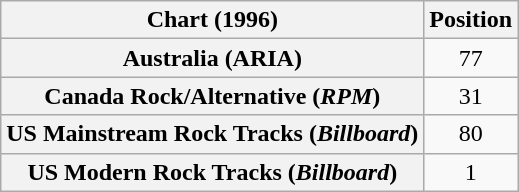<table class="wikitable sortable plainrowheaders" style="text-align:center">
<tr>
<th scope="col">Chart (1996)</th>
<th scope="col">Position</th>
</tr>
<tr>
<th scope="row">Australia (ARIA)</th>
<td>77</td>
</tr>
<tr>
<th scope="row">Canada Rock/Alternative (<em>RPM</em>)</th>
<td>31</td>
</tr>
<tr>
<th scope="row">US Mainstream Rock Tracks (<em>Billboard</em>)</th>
<td>80</td>
</tr>
<tr>
<th scope="row">US Modern Rock Tracks (<em>Billboard</em>)</th>
<td>1</td>
</tr>
</table>
